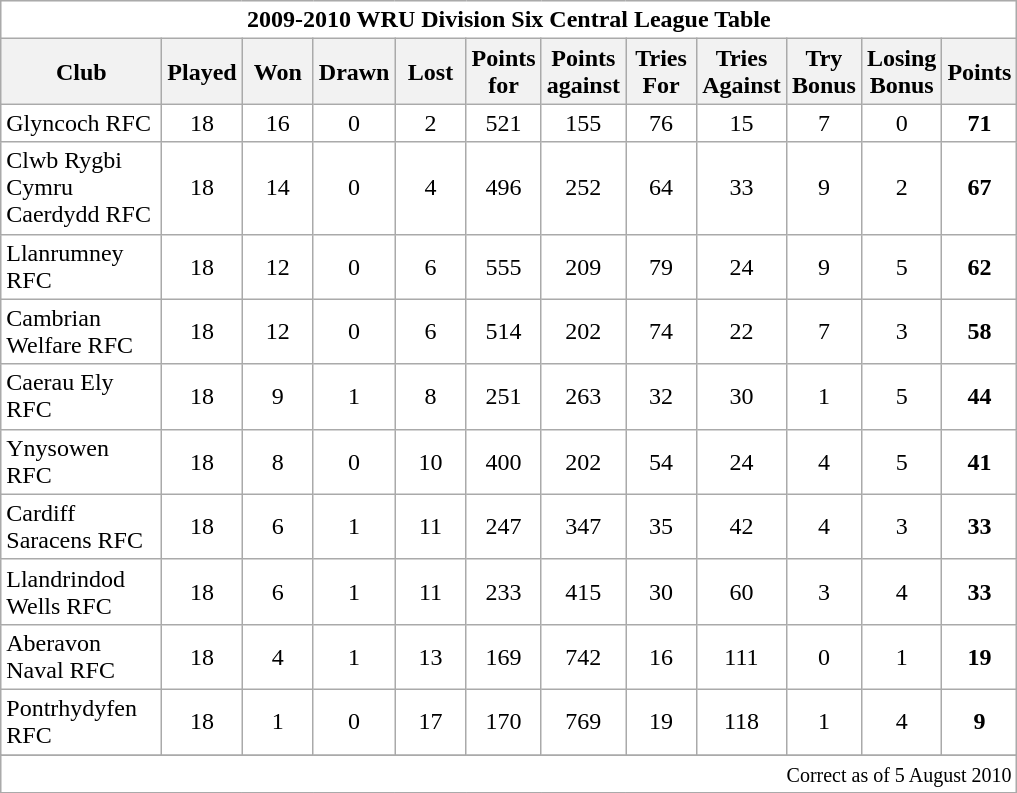<table class="wikitable" style="float:left; margin-right:15px; text-align: center;">
<tr>
<td colspan="12" bgcolor="#FFFFFF" cellpadding="0" cellspacing="0"><strong>2009-2010 WRU Division Six Central League Table</strong></td>
</tr>
<tr>
<th bgcolor="#efefef" width="100">Club</th>
<th bgcolor="#efefef" width="40">Played</th>
<th bgcolor="#efefef" width="40">Won</th>
<th bgcolor="#efefef" width="40">Drawn</th>
<th bgcolor="#efefef" width="40">Lost</th>
<th bgcolor="#efefef" width="40">Points for</th>
<th bgcolor="#efefef" width="40">Points against</th>
<th bgcolor="#efefef" width="40">Tries For</th>
<th bgcolor="#efefef" width="40">Tries Against</th>
<th bgcolor="#efefef" width="40">Try Bonus</th>
<th bgcolor="#efefef" width="40">Losing Bonus</th>
<th bgcolor="#efefef" width="40">Points</th>
</tr>
<tr bgcolor=#ffffff align=center>
<td align=left>Glyncoch RFC</td>
<td>18</td>
<td>16</td>
<td>0</td>
<td>2</td>
<td>521</td>
<td>155</td>
<td>76</td>
<td>15</td>
<td>7</td>
<td>0</td>
<td><strong>71</strong></td>
</tr>
<tr bgcolor=#ffffff align=center>
<td align=left>Clwb Rygbi Cymru Caerdydd RFC</td>
<td>18</td>
<td>14</td>
<td>0</td>
<td>4</td>
<td>496</td>
<td>252</td>
<td>64</td>
<td>33</td>
<td>9</td>
<td>2</td>
<td><strong>67</strong></td>
</tr>
<tr bgcolor=#ffffff align=center>
<td align=left>Llanrumney RFC</td>
<td>18</td>
<td>12</td>
<td>0</td>
<td>6</td>
<td>555</td>
<td>209</td>
<td>79</td>
<td>24</td>
<td>9</td>
<td>5</td>
<td><strong>62</strong></td>
</tr>
<tr bgcolor=#ffffff align=center>
<td align=left>Cambrian Welfare RFC</td>
<td>18</td>
<td>12</td>
<td>0</td>
<td>6</td>
<td>514</td>
<td>202</td>
<td>74</td>
<td>22</td>
<td>7</td>
<td>3</td>
<td><strong>58</strong></td>
</tr>
<tr bgcolor=#ffffff align=center>
<td align=left>Caerau Ely RFC</td>
<td>18</td>
<td>9</td>
<td>1</td>
<td>8</td>
<td>251</td>
<td>263</td>
<td>32</td>
<td>30</td>
<td>1</td>
<td>5</td>
<td><strong>44</strong></td>
</tr>
<tr bgcolor=#ffffff align=center>
<td align=left>Ynysowen RFC</td>
<td>18</td>
<td>8</td>
<td>0</td>
<td>10</td>
<td>400</td>
<td>202</td>
<td>54</td>
<td>24</td>
<td>4</td>
<td>5</td>
<td><strong>41</strong></td>
</tr>
<tr bgcolor=#ffffff align=center>
<td align=left>Cardiff Saracens RFC</td>
<td>18</td>
<td>6</td>
<td>1</td>
<td>11</td>
<td>247</td>
<td>347</td>
<td>35</td>
<td>42</td>
<td>4</td>
<td>3</td>
<td><strong>33</strong></td>
</tr>
<tr bgcolor=#ffffff align=center>
<td align=left>Llandrindod Wells RFC</td>
<td>18</td>
<td>6</td>
<td>1</td>
<td>11</td>
<td>233</td>
<td>415</td>
<td>30</td>
<td>60</td>
<td>3</td>
<td>4</td>
<td><strong>33</strong></td>
</tr>
<tr bgcolor=#ffffff align=center>
<td align=left>Aberavon Naval RFC</td>
<td>18</td>
<td>4</td>
<td>1</td>
<td>13</td>
<td>169</td>
<td>742</td>
<td>16</td>
<td>111</td>
<td>0</td>
<td>1</td>
<td><strong>19</strong></td>
</tr>
<tr bgcolor=#ffffff align=center>
<td align=left>Pontrhydyfen RFC</td>
<td>18</td>
<td>1</td>
<td>0</td>
<td>17</td>
<td>170</td>
<td>769</td>
<td>19</td>
<td>118</td>
<td>1</td>
<td>4</td>
<td><strong>9</strong></td>
</tr>
<tr bgcolor=#ffffff align=center>
</tr>
<tr>
<td colspan="12" align="right" bgcolor="#FFFFFF" cellpadding="0" cellspacing="0"><small>Correct as of 5 August 2010</small></td>
</tr>
<tr>
</tr>
</table>
